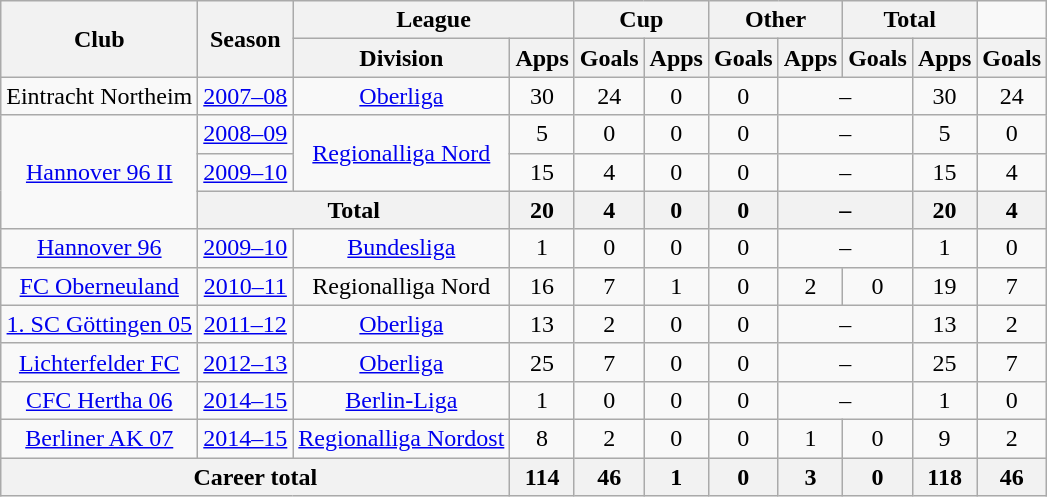<table class="wikitable" style="text-align:center">
<tr>
<th rowspan="2">Club</th>
<th rowspan="2">Season</th>
<th colspan="2">League</th>
<th colspan="2">Cup</th>
<th colspan="2">Other</th>
<th colspan="2">Total</th>
</tr>
<tr>
<th>Division</th>
<th>Apps</th>
<th>Goals</th>
<th>Apps</th>
<th>Goals</th>
<th>Apps</th>
<th>Goals</th>
<th>Apps</th>
<th>Goals</th>
</tr>
<tr>
<td>Eintracht Northeim</td>
<td><a href='#'>2007–08</a></td>
<td><a href='#'>Oberliga</a></td>
<td>30</td>
<td>24</td>
<td>0</td>
<td>0</td>
<td colspan="2">–</td>
<td>30</td>
<td>24</td>
</tr>
<tr>
<td rowspan="3"><a href='#'>Hannover 96 II</a></td>
<td><a href='#'>2008–09</a></td>
<td rowspan="2"><a href='#'>Regionalliga Nord</a></td>
<td>5</td>
<td>0</td>
<td>0</td>
<td>0</td>
<td colspan="2">–</td>
<td>5</td>
<td>0</td>
</tr>
<tr>
<td><a href='#'>2009–10</a></td>
<td>15</td>
<td>4</td>
<td>0</td>
<td>0</td>
<td colspan="2">–</td>
<td>15</td>
<td>4</td>
</tr>
<tr>
<th colspan="2">Total</th>
<th>20</th>
<th>4</th>
<th>0</th>
<th>0</th>
<th colspan="2">–</th>
<th>20</th>
<th>4</th>
</tr>
<tr>
<td><a href='#'>Hannover 96</a></td>
<td><a href='#'>2009–10</a></td>
<td><a href='#'>Bundesliga</a></td>
<td>1</td>
<td>0</td>
<td>0</td>
<td>0</td>
<td colspan="2">–</td>
<td>1</td>
<td>0</td>
</tr>
<tr>
<td><a href='#'>FC Oberneuland</a></td>
<td><a href='#'>2010–11</a></td>
<td>Regionalliga Nord</td>
<td>16</td>
<td>7</td>
<td>1</td>
<td>0</td>
<td>2</td>
<td>0</td>
<td>19</td>
<td>7</td>
</tr>
<tr>
<td><a href='#'>1. SC Göttingen 05</a></td>
<td><a href='#'>2011–12</a></td>
<td><a href='#'>Oberliga</a></td>
<td>13</td>
<td>2</td>
<td>0</td>
<td>0</td>
<td colspan="2">–</td>
<td>13</td>
<td>2</td>
</tr>
<tr>
<td><a href='#'>Lichterfelder FC</a></td>
<td><a href='#'>2012–13</a></td>
<td><a href='#'>Oberliga</a></td>
<td>25</td>
<td>7</td>
<td>0</td>
<td>0</td>
<td colspan="2">–</td>
<td>25</td>
<td>7</td>
</tr>
<tr>
<td><a href='#'>CFC Hertha 06</a></td>
<td><a href='#'>2014–15</a></td>
<td><a href='#'>Berlin-Liga</a></td>
<td>1</td>
<td>0</td>
<td>0</td>
<td>0</td>
<td colspan="2">–</td>
<td>1</td>
<td>0</td>
</tr>
<tr>
<td><a href='#'>Berliner AK 07</a></td>
<td><a href='#'>2014–15</a></td>
<td><a href='#'>Regionalliga Nordost</a></td>
<td>8</td>
<td>2</td>
<td>0</td>
<td>0</td>
<td>1</td>
<td>0</td>
<td>9</td>
<td>2</td>
</tr>
<tr>
<th colspan="3">Career total</th>
<th>114</th>
<th>46</th>
<th>1</th>
<th>0</th>
<th>3</th>
<th>0</th>
<th>118</th>
<th>46</th>
</tr>
</table>
